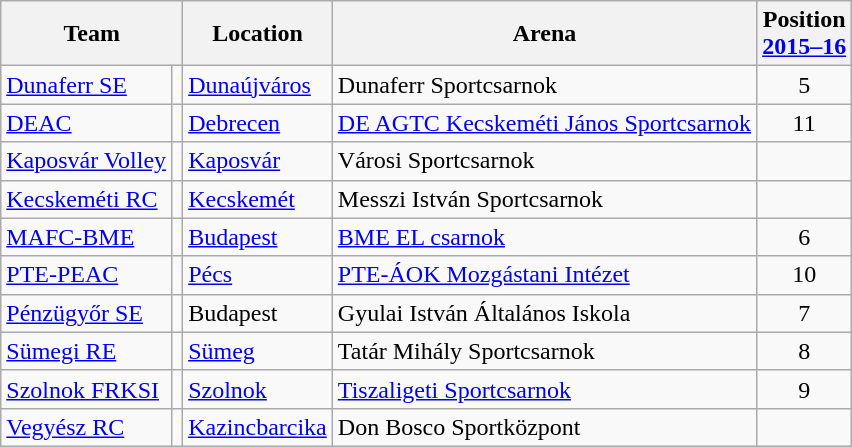<table class="wikitable sortable">
<tr>
<th colspan="2">Team</th>
<th>Location</th>
<th>Arena</th>
<th>Position<br><a href='#'>2015–16</a></th>
</tr>
<tr>
<td><a href='#'>Dunaferr SE</a></td>
<td style="text-align: center">  </td>
<td><a href='#'>Dunaújváros</a></td>
<td>Dunaferr Sportcsarnok</td>
<td style="text-align: center">5</td>
</tr>
<tr>
<td><a href='#'>DEAC</a></td>
<td style="text-align: center"> </td>
<td><a href='#'>Debrecen</a></td>
<td><a href='#'>DE AGTC Kecskeméti János Sportcsarnok</a></td>
<td style="text-align: center">11</td>
</tr>
<tr>
<td><a href='#'>Kaposvár Volley</a></td>
<td style="text-align: center">  </td>
<td><a href='#'>Kaposvár</a></td>
<td>Városi Sportcsarnok</td>
<td style="text-align: center"></td>
</tr>
<tr>
<td><a href='#'>Kecskeméti RC</a></td>
<td style="text-align: center"> </td>
<td><a href='#'>Kecskemét</a></td>
<td>Messzi István Sportcsarnok</td>
<td style="text-align: center"></td>
</tr>
<tr>
<td><a href='#'>MAFC-BME</a></td>
<td style="text-align: center"> </td>
<td><a href='#'>Budapest</a></td>
<td><a href='#'>BME EL csarnok</a></td>
<td style="text-align: center">6</td>
</tr>
<tr>
<td><a href='#'>PTE-PEAC</a></td>
<td style="text-align: center"> </td>
<td><a href='#'>Pécs</a></td>
<td><a href='#'>PTE-ÁOK Mozgástani Intézet</a></td>
<td style="text-align: center">10</td>
</tr>
<tr>
<td><a href='#'>Pénzügyőr SE</a></td>
<td style="text-align: center"> </td>
<td>Budapest</td>
<td>Gyulai István Általános Iskola</td>
<td style="text-align: center">7</td>
</tr>
<tr>
<td><a href='#'>Sümegi RE</a></td>
<td style="text-align: center"> </td>
<td><a href='#'>Sümeg</a></td>
<td>Tatár Mihály Sportcsarnok</td>
<td style="text-align: center">8</td>
</tr>
<tr>
<td><a href='#'>Szolnok FRKSI</a></td>
<td style="text-align: center"> </td>
<td><a href='#'>Szolnok</a></td>
<td><a href='#'>Tiszaligeti Sportcsarnok</a></td>
<td style="text-align: center">9</td>
</tr>
<tr>
<td><a href='#'>Vegyész RC</a></td>
<td style="text-align: center">  </td>
<td><a href='#'>Kazincbarcika</a></td>
<td>Don Bosco Sportközpont</td>
<td style="text-align: center"></td>
</tr>
</table>
